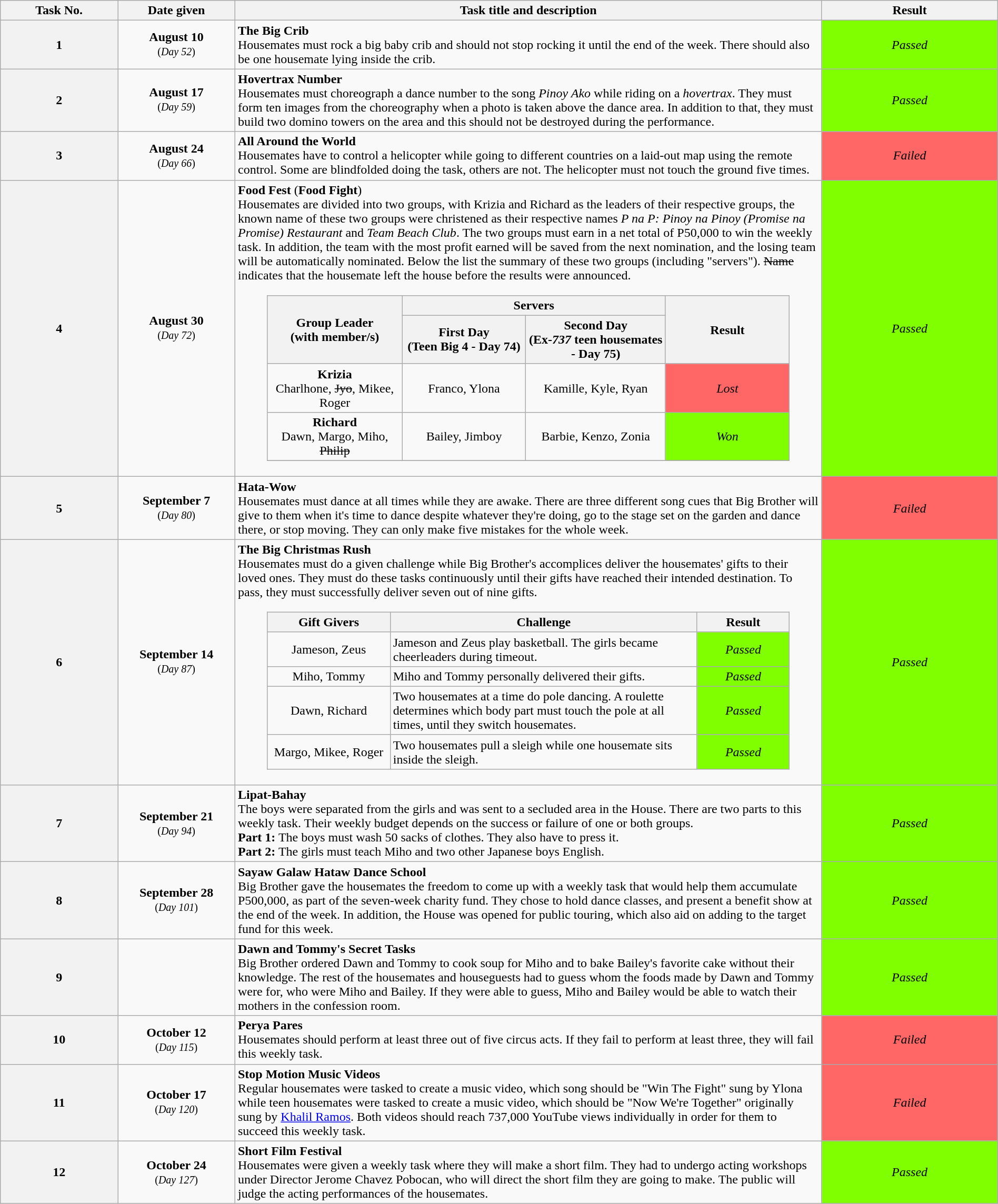<table class="wikitable" style="text-align: center; font-size:100%; line-height:18px;" width="100%">
<tr>
<th style="width: 10%;">Task No.</th>
<th style="width: 10%;">Date given</th>
<th style="width: 50%;">Task title and description</th>
<th style="width: 15%;">Result</th>
</tr>
<tr>
<th>1</th>
<td><strong>August 10</strong><br><small>(<em>Day 52</em>)</small></td>
<td align="left"><strong>The Big Crib</strong><br> Housemates must rock a big baby crib and should not stop rocking it until the end of the week. There should also be one housemate lying inside the crib.</td>
<td style="background:#7FFF00"><em>Passed</em></td>
</tr>
<tr>
<th>2</th>
<td><strong>August 17</strong><br><small>(<em>Day 59</em>)</small></td>
<td align="left"><strong>Hovertrax Number</strong><br> Housemates must choreograph a dance number to the song <em>Pinoy Ako</em> while riding on a <em>hovertrax</em>. They must form ten images from the choreography when a photo is taken above the dance area. In addition to that, they must build two domino towers on the area and this should not be destroyed during the performance.</td>
<td style="background:#7FFF00"><em>Passed</em></td>
</tr>
<tr>
<th>3</th>
<td><strong>August 24</strong><br><small>(<em>Day 66</em>)</small></td>
<td align="left"><strong>All Around the World</strong><br> Housemates have to control a helicopter while going to different countries on a laid-out map using the remote control. Some are blindfolded doing the task, others are not. The helicopter must not touch the ground five times.</td>
<td style="background:#FF6666"><em>Failed</em></td>
</tr>
<tr>
<th>4</th>
<td><strong>August 30</strong><br><small>(<em>Day 72</em>)</small></td>
<td align="left"><strong>Food Fest</strong> (<strong>Food Fight</strong>)<br> Housemates are divided into two groups, with Krizia and Richard as the leaders of their respective groups, the known name of these two groups were christened as their respective names <em>P na P: Pinoy na Pinoy (Promise na Promise) Restaurant</em> and <em>Team Beach Club</em>. The two groups must earn in a net total of P50,000 to win the weekly task. In addition, the team with the most profit earned will be saved from the next nomination, and the losing team will be automatically nominated. Below the list the summary of these two groups (including "servers"). <s>Name</s> indicates that the housemate left the house before the results were announced.<br><table class="wikitable collapsible collapsed" style="text-align: center; font-size:100%; line-height:18px; margin:1em auto;" width="90%">
<tr>
<th style="width: 10%;" rowspan='2'>Group Leader<br>(with member/s)</th>
<th style="width: 20%;" colspan='2'>Servers</th>
<th style="width: 10%;" rowspan='2' colspan='2'>Result</th>
</tr>
<tr>
<th style="width: 10%;">First Day <br>(Teen Big 4 - Day 74)</th>
<th style="width: 10%;">Second Day <br> (Ex-<em>737</em> teen housemates - Day 75)</th>
</tr>
<tr>
<td><strong>Krizia</strong><br>Charlhone, <s>Jyo</s>, Mikee, Roger</td>
<td>Franco, Ylona</td>
<td>Kamille, Kyle, Ryan</td>
<td style="background:#FF6666"><em>Lost</em></td>
</tr>
<tr>
<td><strong>Richard</strong><br>Dawn, Margo, Miho, <s>Philip</s></td>
<td>Bailey, Jimboy</td>
<td>Barbie, Kenzo, Zonia</td>
<td style="background:#7FFF00"><em>Won</em></td>
</tr>
<tr>
</tr>
</table>
</td>
<td style="background:#7FFF00"><em>Passed</em></td>
</tr>
<tr>
<th>5</th>
<td><strong>September 7</strong><br><small>(<em>Day 80</em>)</small></td>
<td align="left"><strong>Hata-Wow</strong><br> Housemates must dance at all times while they are awake. There are three different song cues that Big Brother will give to them when it's time to dance despite whatever they're doing, go to the stage set on the garden and dance there, or stop moving. They can only make five mistakes for the whole week.</td>
<td style="background:#FF6666"><em>Failed</em></td>
</tr>
<tr>
<th>6</th>
<td><strong>September 14</strong><br><small>(<em>Day 87</em>)</small></td>
<td align="left"><strong>The Big Christmas Rush</strong><br> Housemates must do a given challenge while Big Brother's accomplices deliver the housemates' gifts to their loved ones. They must do these tasks continuously until their gifts have reached their intended destination. To pass, they must successfully deliver seven out of nine gifts.<br><table class="wikitable collapsible collapsed" style="text-align: center; font-size:100%; line-height:18px; margin:1em auto;" width="90%">
<tr>
<th style="width: 20%;">Gift Givers</th>
<th style="width: 50%;">Challenge</th>
<th style="width: 15%;">Result</th>
</tr>
<tr>
<td>Jameson, Zeus</td>
<td align="left">Jameson and Zeus play basketball. The girls became cheerleaders during timeout.</td>
<td style="background:#7FFF00"><em>Passed</em></td>
</tr>
<tr>
<td>Miho, Tommy</td>
<td align="left">Miho and Tommy personally delivered their gifts.</td>
<td style="background:#7FFF00"><em>Passed</em></td>
</tr>
<tr>
<td>Dawn, Richard</td>
<td align="left">Two housemates at a time do pole dancing. A roulette determines which body part must touch the pole at all times, until they switch housemates.</td>
<td style="background:#7FFF00"><em>Passed</em></td>
</tr>
<tr>
<td>Margo, Mikee, Roger</td>
<td align="left">Two housemates pull a sleigh while one housemate sits inside the sleigh.</td>
<td style="background:#7FFF00"><em>Passed</em></td>
</tr>
</table>
</td>
<td style="background:#7FFF00"><em>Passed</em></td>
</tr>
<tr>
<th>7</th>
<td><strong>September 21</strong><br><small>(<em>Day 94</em>)</small></td>
<td align="left"><strong>Lipat-Bahay</strong><br> The boys were separated from the girls and was sent to a secluded area in the House. There are two parts to this weekly task. Their weekly budget depends on the success or failure of one or both groups.<br><strong>Part 1:</strong> The boys must wash 50 sacks of clothes. They also have to press it. <br>
<strong>Part 2:</strong> The girls must teach Miho and two other Japanese boys English.</td>
<td style="background:#7FFF00"><em>Passed</em></td>
</tr>
<tr>
<th>8</th>
<td><strong>September 28</strong><br><small>(<em>Day 101</em>)</small></td>
<td align="left"><strong>Sayaw Galaw Hataw Dance School</strong><br> Big Brother gave the housemates the freedom to come up with a weekly task that would help them accumulate P500,000, as part of the seven-week charity fund. They chose to hold dance classes, and present a benefit show at the end of the week. In addition, the House was opened for public touring, which also aid on adding to the target fund for this week.</td>
<td style="background:#7FFF00"><em>Passed</em></td>
</tr>
<tr>
<th>9</th>
<td> </td>
<td align="left"><strong>Dawn and Tommy's Secret Tasks</strong><br>  Big Brother ordered Dawn and Tommy to cook soup for Miho and to bake Bailey's favorite cake without their knowledge. The rest of the housemates and houseguests had to guess whom the foods made by Dawn and Tommy were for, who were Miho and Bailey. If they were able to guess, Miho and Bailey would be able to watch their mothers in the confession room.</td>
<td style="background:#7FFF00"><em>Passed</em></td>
</tr>
<tr>
<th>10</th>
<td><strong>October 12</strong><br><small>(<em>Day 115</em>)</small></td>
<td align="left"><strong>Perya Pares</strong><br>  Housemates should perform at least three out of five circus acts. If they fail to perform at least three, they will fail this weekly task.</td>
<td style="background:#FF6666"><em>Failed</em></td>
</tr>
<tr>
<th>11</th>
<td><strong>October 17</strong><br><small>(<em>Day 120</em>)</small></td>
<td align="left"><strong>Stop Motion Music Videos</strong><br>  Regular housemates were tasked to create a music video, which song should be "Win The Fight" sung by Ylona while teen housemates were tasked to create a music video, which should be "Now We're Together" originally sung by <a href='#'>Khalil Ramos</a>. Both videos should reach 737,000 YouTube views individually in order for them to succeed this weekly task.</td>
<td style="background:#FF6666"><em>Failed</em></td>
</tr>
<tr>
<th>12</th>
<td><strong>October 24</strong><br><small>(<em>Day 127</em>)</small></td>
<td align="left"><strong>Short Film Festival</strong><br>  Housemates were given a weekly task where they will make a short film. They had to undergo acting workshops under Director Jerome Chavez Pobocan, who will direct the short film they are going to make. The public will judge the acting performances of the housemates.</td>
<td style="background:#7FFF00"><em>Passed</em></td>
</tr>
</table>
